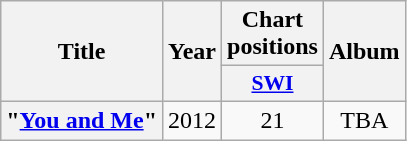<table class="wikitable plainrowheaders" style="text-align:center;">
<tr>
<th rowspan="2">Title</th>
<th rowspan="2">Year</th>
<th>Chart positions</th>
<th rowspan="2">Album</th>
</tr>
<tr>
<th scope="col" style="width:3em;font-size:90%;"><a href='#'>SWI</a><br></th>
</tr>
<tr>
<th scope="row">"<a href='#'>You and Me</a>"</th>
<td>2012</td>
<td>21</td>
<td>TBA</td>
</tr>
</table>
